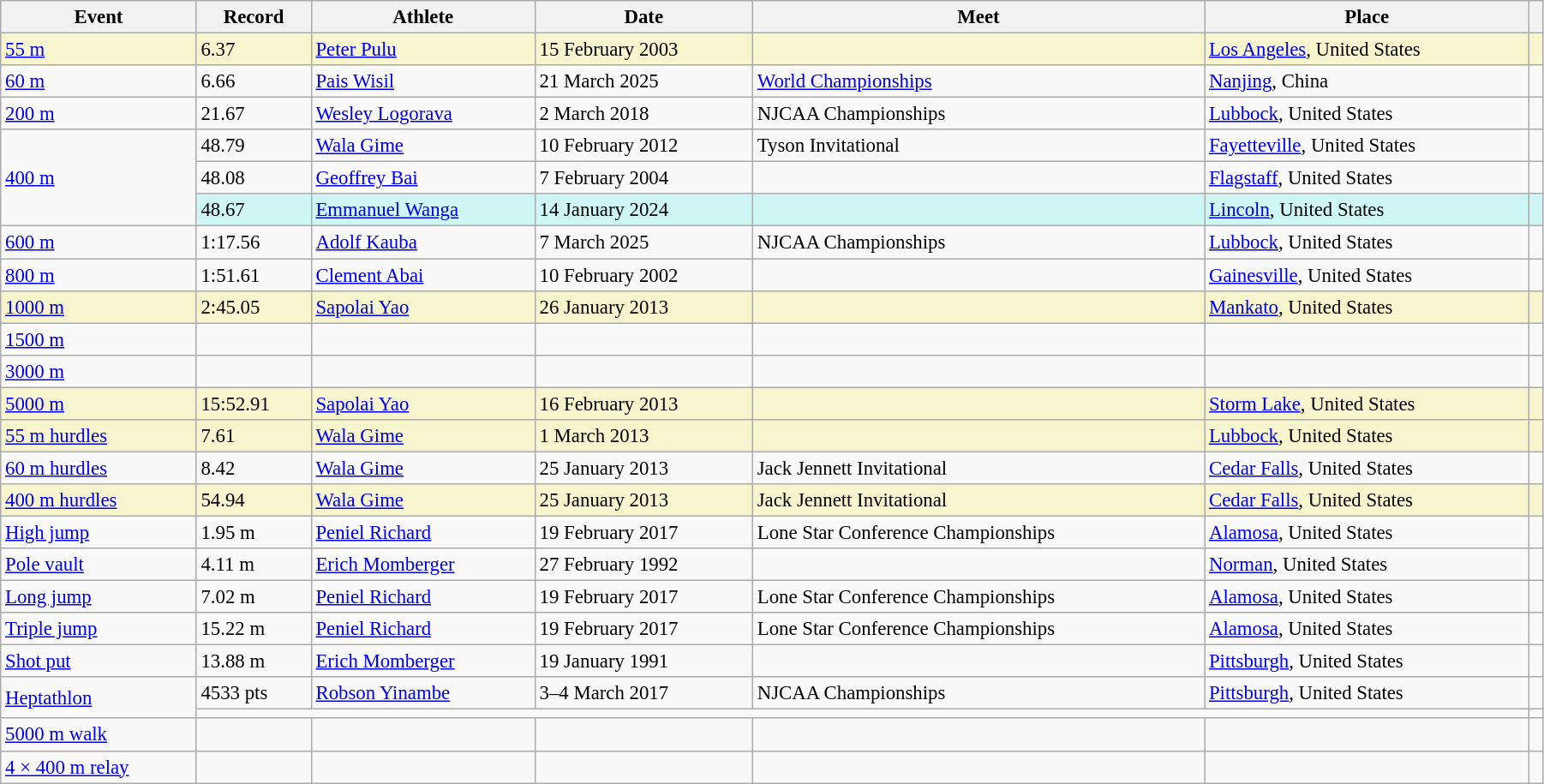<table class="wikitable" style="font-size:95%; width: 95%;">
<tr>
<th>Event</th>
<th>Record</th>
<th>Athlete</th>
<th>Date</th>
<th>Meet</th>
<th>Place</th>
<th></th>
</tr>
<tr style="background:#f6F5CE;">
<td><a href='#'>55 m</a></td>
<td>6.37</td>
<td><a href='#'>Peter Pulu</a></td>
<td>15 February 2003</td>
<td></td>
<td><a href='#'>Los Angeles</a>, United States</td>
<td></td>
</tr>
<tr>
<td><a href='#'>60 m</a></td>
<td>6.66</td>
<td><a href='#'>Pais Wisil</a></td>
<td>21 March 2025</td>
<td><a href='#'>World Championships</a></td>
<td><a href='#'>Nanjing</a>, China</td>
<td></td>
</tr>
<tr>
<td><a href='#'>200 m</a></td>
<td>21.67 </td>
<td><a href='#'>Wesley Logorava</a></td>
<td>2 March 2018</td>
<td>NJCAA Championships</td>
<td><a href='#'>Lubbock</a>, United States</td>
<td></td>
</tr>
<tr>
<td rowspan=3><a href='#'>400 m</a></td>
<td>48.79</td>
<td><a href='#'>Wala Gime</a></td>
<td>10 February 2012</td>
<td>Tyson Invitational</td>
<td><a href='#'>Fayetteville</a>, United States</td>
<td></td>
</tr>
<tr>
<td>48.08  </td>
<td><a href='#'>Geoffrey Bai</a></td>
<td>7 February 2004</td>
<td></td>
<td><a href='#'>Flagstaff</a>, United States</td>
<td></td>
</tr>
<tr bgcolor="#CEF6F5">
<td>48.67</td>
<td><a href='#'>Emmanuel Wanga</a></td>
<td>14 January 2024</td>
<td></td>
<td><a href='#'>Lincoln</a>, United States</td>
<td></td>
</tr>
<tr>
<td><a href='#'>600 m</a></td>
<td>1:17.56</td>
<td><a href='#'>Adolf Kauba</a></td>
<td>7 March 2025</td>
<td>NJCAA Championships</td>
<td><a href='#'>Lubbock</a>, United States</td>
<td></td>
</tr>
<tr>
<td><a href='#'>800 m</a></td>
<td>1:51.61</td>
<td><a href='#'>Clement Abai</a></td>
<td>10 February 2002</td>
<td></td>
<td><a href='#'>Gainesville</a>, United States</td>
<td></td>
</tr>
<tr style="background:#f6F5CE;">
<td><a href='#'>1000 m</a></td>
<td>2:45.05</td>
<td><a href='#'>Sapolai Yao</a></td>
<td>26 January 2013</td>
<td></td>
<td><a href='#'>Mankato</a>, United States</td>
<td></td>
</tr>
<tr>
<td><a href='#'>1500 m</a></td>
<td></td>
<td></td>
<td></td>
<td></td>
<td></td>
<td></td>
</tr>
<tr>
<td><a href='#'>3000 m</a></td>
<td></td>
<td></td>
<td></td>
<td></td>
<td></td>
<td></td>
</tr>
<tr style="background:#f6F5CE;">
<td><a href='#'>5000 m</a></td>
<td>15:52.91</td>
<td><a href='#'>Sapolai Yao</a></td>
<td>16 February 2013</td>
<td></td>
<td><a href='#'>Storm Lake</a>, United States</td>
<td></td>
</tr>
<tr style="background:#f6F5CE;">
<td><a href='#'>55 m hurdles</a></td>
<td>7.61</td>
<td><a href='#'>Wala Gime</a></td>
<td>1 March 2013</td>
<td></td>
<td><a href='#'>Lubbock</a>, United States</td>
<td></td>
</tr>
<tr>
<td><a href='#'>60 m hurdles</a></td>
<td>8.42</td>
<td><a href='#'>Wala Gime</a></td>
<td>25 January 2013</td>
<td>Jack Jennett Invitational</td>
<td><a href='#'>Cedar Falls</a>, United States</td>
<td></td>
</tr>
<tr style="background:#f6F5CE;">
<td><a href='#'>400 m hurdles</a></td>
<td>54.94</td>
<td><a href='#'>Wala Gime</a></td>
<td>25 January 2013</td>
<td>Jack Jennett Invitational</td>
<td><a href='#'>Cedar Falls</a>, United States</td>
<td></td>
</tr>
<tr>
<td><a href='#'>High jump</a></td>
<td>1.95 m</td>
<td><a href='#'>Peniel Richard</a></td>
<td>19 February 2017</td>
<td>Lone Star Conference Championships</td>
<td><a href='#'>Alamosa</a>, United States</td>
<td></td>
</tr>
<tr>
<td><a href='#'>Pole vault</a></td>
<td>4.11 m</td>
<td><a href='#'>Erich Momberger</a></td>
<td>27 February 1992</td>
<td></td>
<td><a href='#'>Norman</a>, United States</td>
<td></td>
</tr>
<tr>
<td><a href='#'>Long jump</a></td>
<td>7.02 m</td>
<td><a href='#'>Peniel Richard</a></td>
<td>19 February 2017</td>
<td>Lone Star Conference Championships</td>
<td><a href='#'>Alamosa</a>, United States</td>
<td></td>
</tr>
<tr>
<td><a href='#'>Triple jump</a></td>
<td>15.22 m</td>
<td><a href='#'>Peniel Richard</a></td>
<td>19 February 2017</td>
<td>Lone Star Conference Championships</td>
<td><a href='#'>Alamosa</a>, United States</td>
<td></td>
</tr>
<tr>
<td><a href='#'>Shot put</a></td>
<td>13.88 m</td>
<td><a href='#'>Erich Momberger</a></td>
<td>19 January 1991</td>
<td></td>
<td><a href='#'>Pittsburgh</a>, United States</td>
<td></td>
</tr>
<tr>
<td rowspan=2><a href='#'>Heptathlon</a></td>
<td>4533 pts </td>
<td><a href='#'>Robson Yinambe</a></td>
<td>3–4 March 2017</td>
<td>NJCAA Championships</td>
<td><a href='#'>Pittsburgh</a>, United States</td>
<td></td>
</tr>
<tr>
<td colspan=5></td>
<td></td>
</tr>
<tr>
<td><a href='#'>5000 m walk</a></td>
<td></td>
<td></td>
<td></td>
<td></td>
<td></td>
<td></td>
</tr>
<tr>
<td><a href='#'>4 × 400 m relay</a></td>
<td></td>
<td></td>
<td></td>
<td></td>
<td></td>
<td></td>
</tr>
</table>
